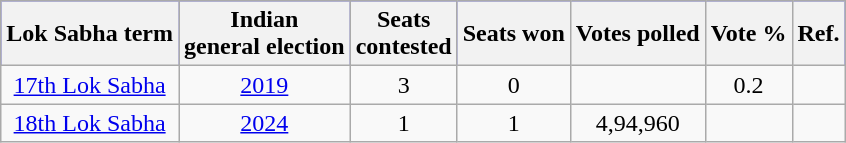<table class="wikitable sortable" style="text-align:center;">
<tr style="background:#00f;">
<th>Lok Sabha term</th>
<th>Indian<br>general election</th>
<th>Seats<br>contested</th>
<th>Seats won</th>
<th>Votes polled</th>
<th>Vote %</th>
<th>Ref.</th>
</tr>
<tr>
<td><a href='#'>17th Lok Sabha</a></td>
<td><a href='#'>2019</a></td>
<td>3</td>
<td>0</td>
<td></td>
<td>0.2</td>
<td></td>
</tr>
<tr>
<td><a href='#'>18th Lok Sabha</a></td>
<td><a href='#'>2024</a></td>
<td>1</td>
<td>1</td>
<td>4,94,960</td>
<td></td>
<td></td>
</tr>
</table>
